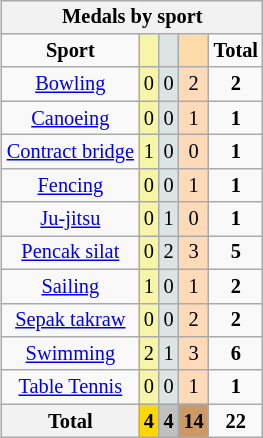<table class=wikitable style="font-size:85%; float:right;text-align:center">
<tr bgcolor=EFEFEF>
<th colspan=7>Medals by sport</th>
</tr>
<tr>
<td><strong>Sport</strong></td>
<td bgcolor=F7F6A8></td>
<td bgcolor=DCE5E5></td>
<td bgcolor=FFDBA9></td>
<td><strong>Total</strong></td>
</tr>
<tr>
<td><a href='#'>Bowling</a></td>
<td bgcolor=F7F6A8>0</td>
<td bgcolor=DCE5E5>0</td>
<td bgcolor=FFDAB9>2</td>
<td><strong>2</strong></td>
</tr>
<tr>
<td><a href='#'>Canoeing</a></td>
<td bgcolor=F7F6A8>0</td>
<td bgcolor=DCE5E5>0</td>
<td bgcolor=FFDAB9>1</td>
<td><strong>1</strong></td>
</tr>
<tr>
<td><a href='#'>Contract bridge</a></td>
<td bgcolor=F7F6A8>1</td>
<td bgcolor=DCE5E5>0</td>
<td bgcolor=FFDAB9>0</td>
<td><strong>1</strong></td>
</tr>
<tr>
<td><a href='#'>Fencing</a></td>
<td bgcolor=F7F6A8>0</td>
<td bgcolor=DCE5E5>0</td>
<td bgcolor=FFDAB9>1</td>
<td><strong>1</strong></td>
</tr>
<tr>
<td><a href='#'>Ju-jitsu</a></td>
<td bgcolor=F7F6A8>0</td>
<td bgcolor=DCE5E5>1</td>
<td bgcolor=FFDAB9>0</td>
<td><strong>1</strong></td>
</tr>
<tr>
<td><a href='#'>Pencak silat</a></td>
<td bgcolor=F7F6A8>0</td>
<td bgcolor=DCE5E5>2</td>
<td bgcolor=FFDAB9>3</td>
<td><strong>5</strong></td>
</tr>
<tr>
<td><a href='#'>Sailing</a></td>
<td bgcolor=F7F6A8>1</td>
<td bgcolor=DCE5E5>0</td>
<td bgcolor=FFDAB9>1</td>
<td><strong>2</strong></td>
</tr>
<tr>
<td><a href='#'>Sepak takraw</a></td>
<td bgcolor=F7F6A8>0</td>
<td bgcolor=DCE5E5>0</td>
<td bgcolor=FFDAB9>2</td>
<td><strong>2</strong></td>
</tr>
<tr>
<td><a href='#'>Swimming</a></td>
<td bgcolor=F7F6A8>2</td>
<td bgcolor=DCE5E5>1</td>
<td bgcolor=FFDAB9>3</td>
<td><strong>6</strong></td>
</tr>
<tr>
<td><a href='#'>Table Tennis</a></td>
<td bgcolor=F7F6A8>0</td>
<td bgcolor=DCE5E5>0</td>
<td bgcolor=FFDAB9>1</td>
<td><strong>1</strong></td>
</tr>
<tr>
<th>Total</th>
<td style="background:gold;"><strong>4</strong></td>
<td style="background:silver;"><strong>4</strong></td>
<td style="background:#c96;"><strong>14</strong></td>
<td><strong>22</strong></td>
</tr>
</table>
